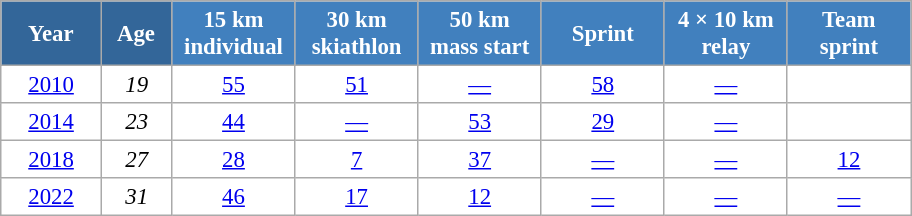<table class="wikitable" style="font-size:95%; text-align:center; border:grey solid 1px; border-collapse:collapse; background:#ffffff;">
<tr>
<th style="background-color:#369; color:white; width:60px;"> Year </th>
<th style="background-color:#369; color:white; width:40px;"> Age </th>
<th style="background-color:#4180be; color:white; width:75px;"> 15 km <br> individual </th>
<th style="background-color:#4180be; color:white; width:75px;"> 30 km <br> skiathlon </th>
<th style="background-color:#4180be; color:white; width:75px;"> 50 km <br> mass start </th>
<th style="background-color:#4180be; color:white; width:75px;"> Sprint </th>
<th style="background-color:#4180be; color:white; width:75px;"> 4 × 10 km <br> relay </th>
<th style="background-color:#4180be; color:white; width:75px;"> Team <br> sprint </th>
</tr>
<tr>
<td><a href='#'>2010</a></td>
<td><em>19</em></td>
<td><a href='#'>55</a></td>
<td><a href='#'>51</a></td>
<td><a href='#'>—</a></td>
<td><a href='#'>58</a></td>
<td><a href='#'>—</a></td>
<td><a href='#'></a></td>
</tr>
<tr>
<td><a href='#'>2014</a></td>
<td><em>23</em></td>
<td><a href='#'>44</a></td>
<td><a href='#'>—</a></td>
<td><a href='#'>53</a></td>
<td><a href='#'>29</a></td>
<td><a href='#'>—</a></td>
<td><a href='#'></a></td>
</tr>
<tr>
<td><a href='#'>2018</a></td>
<td><em>27</em></td>
<td><a href='#'>28</a></td>
<td><a href='#'>7</a></td>
<td><a href='#'>37</a></td>
<td><a href='#'>—</a></td>
<td><a href='#'>—</a></td>
<td><a href='#'>12</a></td>
</tr>
<tr>
<td><a href='#'>2022</a></td>
<td><em>31</em></td>
<td><a href='#'>46</a></td>
<td><a href='#'>17</a></td>
<td><a href='#'>12</a></td>
<td><a href='#'>—</a></td>
<td><a href='#'>—</a></td>
<td><a href='#'>—</a></td>
</tr>
</table>
